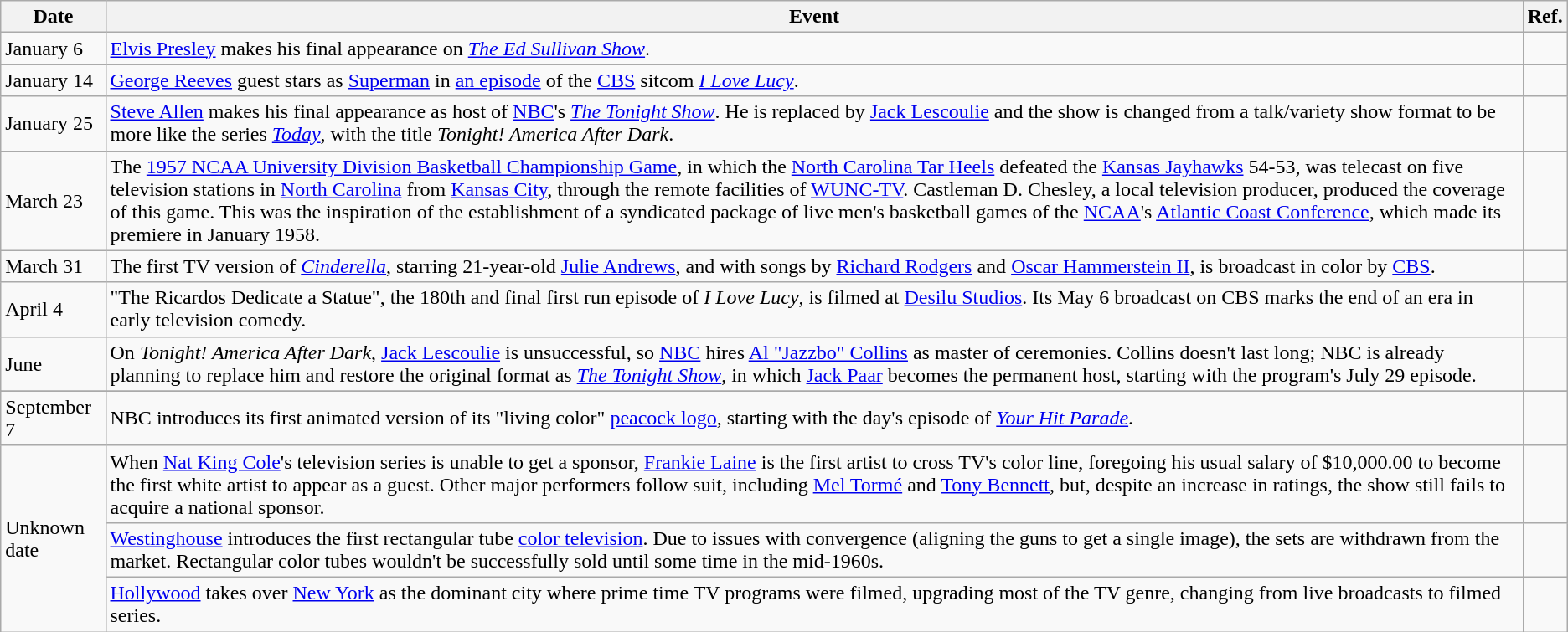<table class="wikitable sortable">
<tr>
<th>Date</th>
<th>Event</th>
<th>Ref.</th>
</tr>
<tr>
<td>January 6</td>
<td><a href='#'>Elvis Presley</a> makes his final appearance on <em><a href='#'>The Ed Sullivan Show</a></em>.</td>
<td></td>
</tr>
<tr>
<td>January 14</td>
<td><a href='#'>George Reeves</a> guest stars as <a href='#'>Superman</a> in <a href='#'>an episode</a> of the <a href='#'>CBS</a> sitcom <em><a href='#'>I Love Lucy</a></em>.</td>
<td></td>
</tr>
<tr>
<td>January 25</td>
<td><a href='#'>Steve Allen</a> makes his final appearance as host of <a href='#'>NBC</a>'s <em><a href='#'>The Tonight Show</a></em>. He is replaced by <a href='#'>Jack Lescoulie</a> and the show is changed from a talk/variety show format to be more like the series <em><a href='#'>Today</a></em>, with the title <em>Tonight! America After Dark</em>.</td>
<td></td>
</tr>
<tr>
<td>March 23</td>
<td>The <a href='#'>1957 NCAA University Division Basketball Championship Game</a>, in which the <a href='#'>North Carolina Tar Heels</a> defeated the <a href='#'>Kansas Jayhawks</a> 54-53, was telecast on five television stations in <a href='#'>North Carolina</a> from <a href='#'>Kansas City</a>, through the remote facilities of <a href='#'>WUNC-TV</a>. Castleman D. Chesley, a local television producer, produced the coverage of this game. This was the inspiration of the establishment of a syndicated package of live men's basketball games of the <a href='#'>NCAA</a>'s <a href='#'>Atlantic Coast Conference</a>, which made its premiere in January 1958.</td>
<td></td>
</tr>
<tr>
<td>March 31</td>
<td>The first TV version of <em><a href='#'>Cinderella</a></em>, starring 21-year-old <a href='#'>Julie Andrews</a>, and with songs by <a href='#'>Richard Rodgers</a> and <a href='#'>Oscar Hammerstein II</a>, is broadcast in color by <a href='#'>CBS</a>.</td>
<td></td>
</tr>
<tr>
<td>April 4</td>
<td>"The Ricardos Dedicate a Statue", the 180th and final first run episode of <em>I Love Lucy</em>, is filmed at <a href='#'>Desilu Studios</a>. Its May 6 broadcast on CBS marks the end of an era in early television comedy.</td>
<td></td>
</tr>
<tr>
<td>June</td>
<td>On <em>Tonight! America After Dark</em>, <a href='#'>Jack Lescoulie</a> is unsuccessful, so <a href='#'>NBC</a> hires <a href='#'>Al "Jazzbo" Collins</a> as master of ceremonies. Collins doesn't last long; NBC is already planning to replace him and restore the original format as <em><a href='#'>The Tonight Show</a></em>, in which <a href='#'>Jack Paar</a> becomes the permanent host, starting with the program's July 29 episode.</td>
<td></td>
</tr>
<tr>
</tr>
<tr>
<td>September 7</td>
<td>NBC introduces its first animated version of its "living color" <a href='#'>peacock logo</a>, starting with the day's episode of <em><a href='#'>Your Hit Parade</a></em>.</td>
<td></td>
</tr>
<tr>
<td rowspan=3>Unknown date</td>
<td>When <a href='#'>Nat King Cole</a>'s television series is unable to get a sponsor, <a href='#'>Frankie Laine</a> is the first artist to cross TV's color line, foregoing his usual salary of $10,000.00 to become the first white artist to appear as a guest. Other major performers follow suit, including <a href='#'>Mel Tormé</a> and <a href='#'>Tony Bennett</a>, but, despite an increase in ratings, the show still fails to acquire a national sponsor.</td>
<td></td>
</tr>
<tr>
<td><a href='#'>Westinghouse</a> introduces the first rectangular tube <a href='#'>color television</a>. Due to issues with convergence (aligning the guns to get a single image), the sets are withdrawn from the market. Rectangular color tubes wouldn't be successfully sold until some time in the mid-1960s.</td>
<td></td>
</tr>
<tr>
<td><a href='#'>Hollywood</a> takes over <a href='#'>New York</a> as the dominant city where prime time TV programs were filmed, upgrading most of the TV genre, changing from live broadcasts to filmed series.</td>
<td></td>
</tr>
</table>
